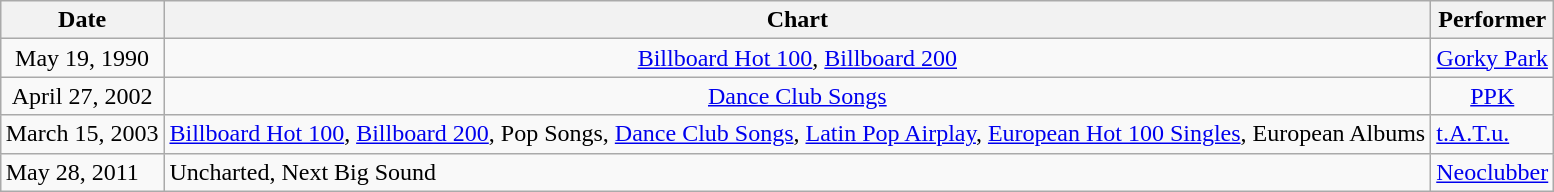<table class="wikitable" style="margin:auto;">
<tr>
<th>Date</th>
<th>Chart</th>
<th>Performer</th>
</tr>
<tr style="text-align:center;">
<td>May 19, 1990</td>
<td><a href='#'>Billboard Hot 100</a>, <a href='#'>Billboard 200</a></td>
<td><a href='#'>Gorky Park</a></td>
</tr>
<tr>
<td style="text-align:center;">April 27, 2002</td>
<td style="text-align:center;"><a href='#'>Dance Club Songs</a></td>
<td style="text-align:center;"><a href='#'>PPK</a></td>
</tr>
<tr>
<td>March 15, 2003</td>
<td><a href='#'>Billboard Hot 100</a>, <a href='#'>Billboard 200</a>, Pop Songs, <a href='#'>Dance Club Songs</a>, <a href='#'>Latin Pop Airplay</a>, <a href='#'>European Hot 100 Singles</a>, European Albums</td>
<td><a href='#'>t.A.T.u.</a></td>
</tr>
<tr>
<td>May 28, 2011</td>
<td>Uncharted, Next Big Sound</td>
<td><a href='#'>Neoclubber</a></td>
</tr>
</table>
